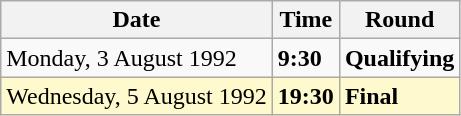<table class="wikitable">
<tr>
<th>Date</th>
<th>Time</th>
<th>Round</th>
</tr>
<tr>
<td>Monday, 3 August 1992</td>
<td><strong>9:30</strong></td>
<td><strong>Qualifying</strong></td>
</tr>
<tr style=background:lemonchiffon>
<td>Wednesday, 5 August 1992</td>
<td><strong>19:30</strong></td>
<td><strong>Final</strong></td>
</tr>
</table>
